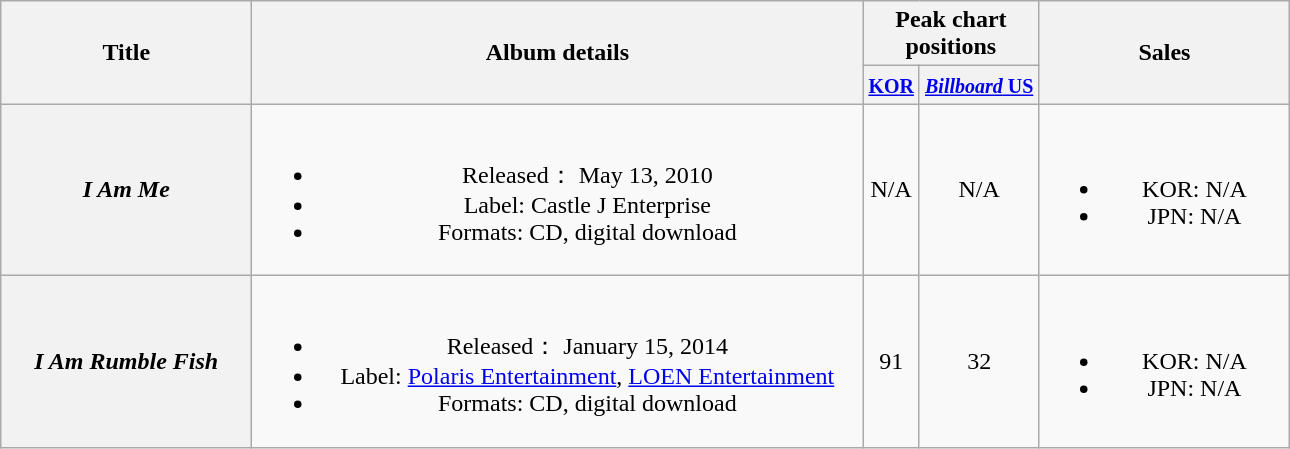<table class="wikitable plainrowheaders" style="text-align:center;">
<tr>
<th scope="col" rowspan="2" style="width:10em;">Title</th>
<th scope="col" rowspan="2" style="width:25em;">Album details</th>
<th scope="col" colspan="2" style="width:5em;">Peak chart positions</th>
<th scope="col" rowspan="2" style="width:10em;">Sales</th>
</tr>
<tr>
<th><small><a href='#'>KOR</a></small><br></th>
<th><small><a href='#'><em>Billboard</em> US</a></small><br></th>
</tr>
<tr>
<th scope="row"><em>I Am Me</em></th>
<td><br><ul><li>Released： May 13, 2010</li><li>Label: Castle J Enterprise</li><li>Formats: CD, digital download</li></ul></td>
<td>N/A</td>
<td>N/A</td>
<td><br><ul><li>KOR: N/A</li><li>JPN: N/A</li></ul></td>
</tr>
<tr>
<th scope="row"><em>I Am Rumble Fish</em></th>
<td><br><ul><li>Released： January 15, 2014</li><li>Label: <a href='#'>Polaris Entertainment</a>, <a href='#'>LOEN Entertainment</a></li><li>Formats: CD, digital download</li></ul></td>
<td>91</td>
<td>32</td>
<td><br><ul><li>KOR: N/A</li><li>JPN: N/A</li></ul></td>
</tr>
</table>
